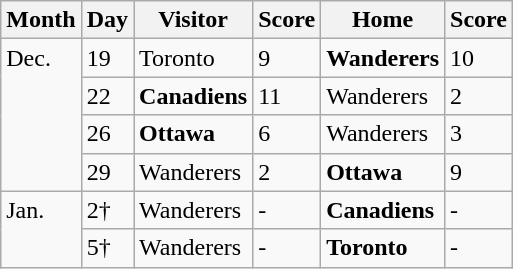<table class="wikitable">
<tr>
<th>Month</th>
<th>Day</th>
<th>Visitor</th>
<th>Score</th>
<th>Home</th>
<th>Score</th>
</tr>
<tr>
<td rowspan=4 valign=top>Dec.</td>
<td>19</td>
<td>Toronto</td>
<td>9</td>
<td><strong>Wanderers</strong></td>
<td>10</td>
</tr>
<tr>
<td>22</td>
<td><strong>Canadiens</strong></td>
<td>11</td>
<td>Wanderers</td>
<td>2</td>
</tr>
<tr>
<td>26</td>
<td><strong>Ottawa</strong></td>
<td>6</td>
<td>Wanderers</td>
<td>3</td>
</tr>
<tr>
<td>29</td>
<td>Wanderers</td>
<td>2</td>
<td><strong>Ottawa</strong></td>
<td>9</td>
</tr>
<tr>
<td rowspan=2 valign=top>Jan.</td>
<td>2†</td>
<td>Wanderers</td>
<td>-</td>
<td><strong>Canadiens</strong></td>
<td>-</td>
</tr>
<tr>
<td>5†</td>
<td>Wanderers</td>
<td>-</td>
<td><strong>Toronto</strong></td>
<td>-</td>
</tr>
</table>
